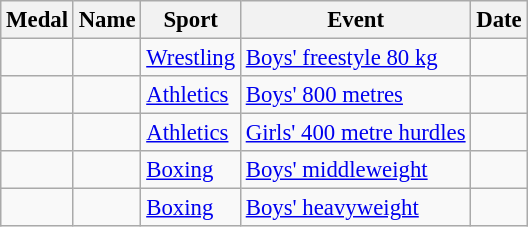<table class="wikitable"  style="font-size: 95%;">
<tr>
<th>Medal</th>
<th>Name</th>
<th>Sport</th>
<th>Event</th>
<th>Date</th>
</tr>
<tr>
<td></td>
<td></td>
<td><a href='#'>Wrestling</a></td>
<td><a href='#'>Boys' freestyle 80 kg</a></td>
<td></td>
</tr>
<tr>
<td></td>
<td></td>
<td><a href='#'>Athletics</a></td>
<td><a href='#'>Boys' 800 metres</a></td>
<td></td>
</tr>
<tr>
<td></td>
<td></td>
<td><a href='#'>Athletics</a></td>
<td><a href='#'>Girls' 400 metre hurdles</a></td>
<td></td>
</tr>
<tr>
<td></td>
<td></td>
<td><a href='#'>Boxing</a></td>
<td><a href='#'>Boys' middleweight</a></td>
<td></td>
</tr>
<tr>
<td></td>
<td></td>
<td><a href='#'>Boxing</a></td>
<td><a href='#'>Boys' heavyweight</a></td>
<td></td>
</tr>
</table>
